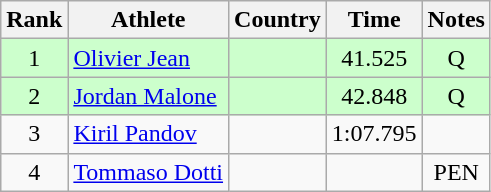<table class="wikitable sortable" style="text-align:center">
<tr>
<th>Rank</th>
<th>Athlete</th>
<th>Country</th>
<th>Time</th>
<th>Notes</th>
</tr>
<tr bgcolor=ccffcc>
<td>1</td>
<td align=left><a href='#'>Olivier Jean</a></td>
<td align=left></td>
<td>41.525</td>
<td>Q</td>
</tr>
<tr bgcolor=ccffcc>
<td>2</td>
<td align=left><a href='#'>Jordan Malone</a></td>
<td align=left></td>
<td>42.848</td>
<td>Q</td>
</tr>
<tr>
<td>3</td>
<td align=left><a href='#'>Kiril Pandov</a></td>
<td align=left></td>
<td>1:07.795</td>
<td></td>
</tr>
<tr>
<td>4</td>
<td align=left><a href='#'>Tommaso Dotti</a></td>
<td align=left></td>
<td></td>
<td>PEN</td>
</tr>
</table>
